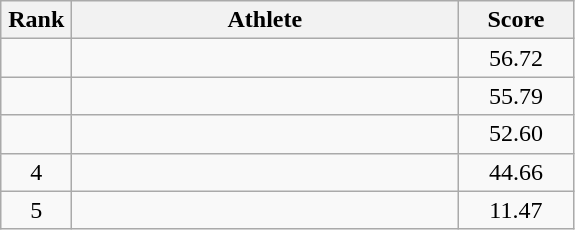<table class=wikitable style="text-align:center">
<tr>
<th width=40>Rank</th>
<th width=250>Athlete</th>
<th width=70>Score</th>
</tr>
<tr>
<td></td>
<td align=left></td>
<td>56.72</td>
</tr>
<tr>
<td></td>
<td align=left></td>
<td>55.79</td>
</tr>
<tr>
<td></td>
<td align=left></td>
<td>52.60</td>
</tr>
<tr>
<td>4</td>
<td align=left></td>
<td>44.66</td>
</tr>
<tr>
<td>5</td>
<td align=left></td>
<td>11.47</td>
</tr>
</table>
